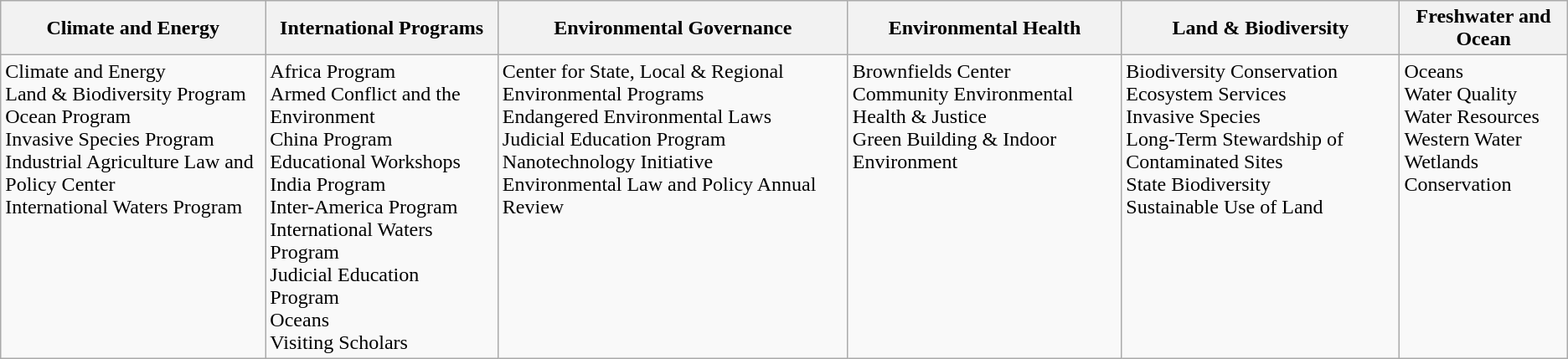<table class="wikitable">
<tr>
<th>Climate and Energy</th>
<th>International Programs</th>
<th>Environmental Governance</th>
<th>Environmental Health</th>
<th>Land & Biodiversity</th>
<th>Freshwater and Ocean</th>
</tr>
<tr valign="top">
<td>Climate and Energy<br>Land & Biodiversity Program<br>Ocean Program<br>Invasive Species Program<br>Industrial Agriculture Law and Policy Center<br>International Waters Program</td>
<td>Africa Program<br>Armed Conflict and the Environment<br>China Program<br>Educational Workshops<br>India Program<br>Inter-America Program<br>International Waters Program<br>Judicial Education Program<br>Oceans<br>Visiting Scholars</td>
<td>Center for State, Local & Regional Environmental Programs<br>Endangered Environmental Laws<br>Judicial Education Program<br>Nanotechnology Initiative<br>Environmental Law and Policy Annual Review</td>
<td>Brownfields Center<br>Community Environmental Health & Justice<br>Green Building & Indoor Environment</td>
<td>Biodiversity Conservation<br>Ecosystem Services<br>Invasive Species<br>Long-Term Stewardship of Contaminated Sites<br>State Biodiversity<br>Sustainable Use of Land</td>
<td>Oceans<br>Water Quality<br>Water Resources<br>Western Water<br>Wetlands Conservation</td>
</tr>
</table>
